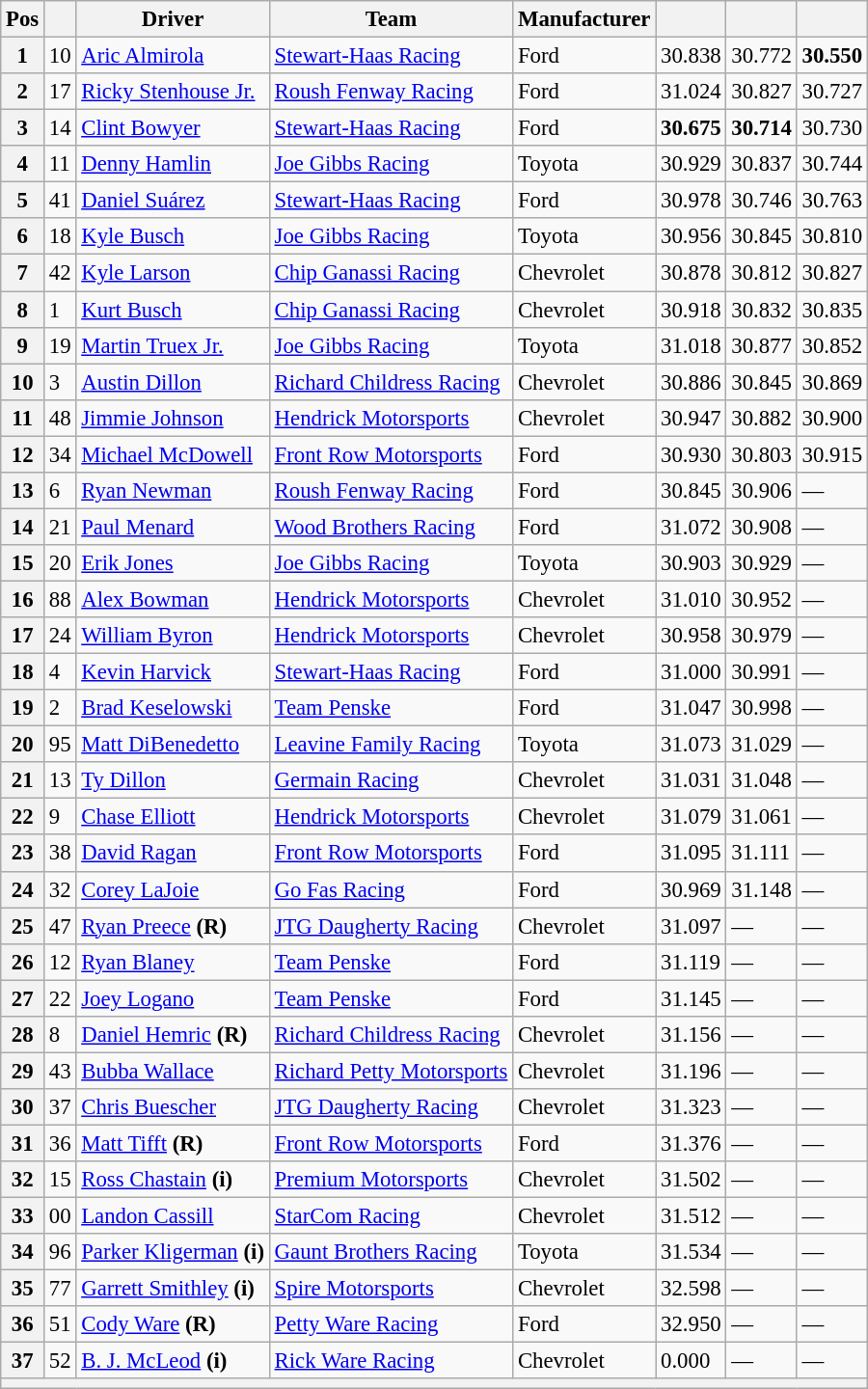<table class="wikitable" style="font-size:95%">
<tr>
<th>Pos</th>
<th></th>
<th>Driver</th>
<th>Team</th>
<th>Manufacturer</th>
<th></th>
<th></th>
<th></th>
</tr>
<tr>
<th>1</th>
<td>10</td>
<td><a href='#'>Aric Almirola</a></td>
<td><a href='#'>Stewart-Haas Racing</a></td>
<td>Ford</td>
<td>30.838</td>
<td>30.772</td>
<td><strong>30.550</strong></td>
</tr>
<tr>
<th>2</th>
<td>17</td>
<td><a href='#'>Ricky Stenhouse Jr.</a></td>
<td><a href='#'>Roush Fenway Racing</a></td>
<td>Ford</td>
<td>31.024</td>
<td>30.827</td>
<td>30.727</td>
</tr>
<tr>
<th>3</th>
<td>14</td>
<td><a href='#'>Clint Bowyer</a></td>
<td><a href='#'>Stewart-Haas Racing</a></td>
<td>Ford</td>
<td><strong>30.675</strong></td>
<td><strong>30.714</strong></td>
<td>30.730</td>
</tr>
<tr>
<th>4</th>
<td>11</td>
<td><a href='#'>Denny Hamlin</a></td>
<td><a href='#'>Joe Gibbs Racing</a></td>
<td>Toyota</td>
<td>30.929</td>
<td>30.837</td>
<td>30.744</td>
</tr>
<tr>
<th>5</th>
<td>41</td>
<td><a href='#'>Daniel Suárez</a></td>
<td><a href='#'>Stewart-Haas Racing</a></td>
<td>Ford</td>
<td>30.978</td>
<td>30.746</td>
<td>30.763</td>
</tr>
<tr>
<th>6</th>
<td>18</td>
<td><a href='#'>Kyle Busch</a></td>
<td><a href='#'>Joe Gibbs Racing</a></td>
<td>Toyota</td>
<td>30.956</td>
<td>30.845</td>
<td>30.810</td>
</tr>
<tr>
<th>7</th>
<td>42</td>
<td><a href='#'>Kyle Larson</a></td>
<td><a href='#'>Chip Ganassi Racing</a></td>
<td>Chevrolet</td>
<td>30.878</td>
<td>30.812</td>
<td>30.827</td>
</tr>
<tr>
<th>8</th>
<td>1</td>
<td><a href='#'>Kurt Busch</a></td>
<td><a href='#'>Chip Ganassi Racing</a></td>
<td>Chevrolet</td>
<td>30.918</td>
<td>30.832</td>
<td>30.835</td>
</tr>
<tr>
<th>9</th>
<td>19</td>
<td><a href='#'>Martin Truex Jr.</a></td>
<td><a href='#'>Joe Gibbs Racing</a></td>
<td>Toyota</td>
<td>31.018</td>
<td>30.877</td>
<td>30.852</td>
</tr>
<tr>
<th>10</th>
<td>3</td>
<td><a href='#'>Austin Dillon</a></td>
<td><a href='#'>Richard Childress Racing</a></td>
<td>Chevrolet</td>
<td>30.886</td>
<td>30.845</td>
<td>30.869</td>
</tr>
<tr>
<th>11</th>
<td>48</td>
<td><a href='#'>Jimmie Johnson</a></td>
<td><a href='#'>Hendrick Motorsports</a></td>
<td>Chevrolet</td>
<td>30.947</td>
<td>30.882</td>
<td>30.900</td>
</tr>
<tr>
<th>12</th>
<td>34</td>
<td><a href='#'>Michael McDowell</a></td>
<td><a href='#'>Front Row Motorsports</a></td>
<td>Ford</td>
<td>30.930</td>
<td>30.803</td>
<td>30.915</td>
</tr>
<tr>
<th>13</th>
<td>6</td>
<td><a href='#'>Ryan Newman</a></td>
<td><a href='#'>Roush Fenway Racing</a></td>
<td>Ford</td>
<td>30.845</td>
<td>30.906</td>
<td>—</td>
</tr>
<tr>
<th>14</th>
<td>21</td>
<td><a href='#'>Paul Menard</a></td>
<td><a href='#'>Wood Brothers Racing</a></td>
<td>Ford</td>
<td>31.072</td>
<td>30.908</td>
<td>—</td>
</tr>
<tr>
<th>15</th>
<td>20</td>
<td><a href='#'>Erik Jones</a></td>
<td><a href='#'>Joe Gibbs Racing</a></td>
<td>Toyota</td>
<td>30.903</td>
<td>30.929</td>
<td>—</td>
</tr>
<tr>
<th>16</th>
<td>88</td>
<td><a href='#'>Alex Bowman</a></td>
<td><a href='#'>Hendrick Motorsports</a></td>
<td>Chevrolet</td>
<td>31.010</td>
<td>30.952</td>
<td>—</td>
</tr>
<tr>
<th>17</th>
<td>24</td>
<td><a href='#'>William Byron</a></td>
<td><a href='#'>Hendrick Motorsports</a></td>
<td>Chevrolet</td>
<td>30.958</td>
<td>30.979</td>
<td>—</td>
</tr>
<tr>
<th>18</th>
<td>4</td>
<td><a href='#'>Kevin Harvick</a></td>
<td><a href='#'>Stewart-Haas Racing</a></td>
<td>Ford</td>
<td>31.000</td>
<td>30.991</td>
<td>—</td>
</tr>
<tr>
<th>19</th>
<td>2</td>
<td><a href='#'>Brad Keselowski</a></td>
<td><a href='#'>Team Penske</a></td>
<td>Ford</td>
<td>31.047</td>
<td>30.998</td>
<td>—</td>
</tr>
<tr>
<th>20</th>
<td>95</td>
<td><a href='#'>Matt DiBenedetto</a></td>
<td><a href='#'>Leavine Family Racing</a></td>
<td>Toyota</td>
<td>31.073</td>
<td>31.029</td>
<td>—</td>
</tr>
<tr>
<th>21</th>
<td>13</td>
<td><a href='#'>Ty Dillon</a></td>
<td><a href='#'>Germain Racing</a></td>
<td>Chevrolet</td>
<td>31.031</td>
<td>31.048</td>
<td>—</td>
</tr>
<tr>
<th>22</th>
<td>9</td>
<td><a href='#'>Chase Elliott</a></td>
<td><a href='#'>Hendrick Motorsports</a></td>
<td>Chevrolet</td>
<td>31.079</td>
<td>31.061</td>
<td>—</td>
</tr>
<tr>
<th>23</th>
<td>38</td>
<td><a href='#'>David Ragan</a></td>
<td><a href='#'>Front Row Motorsports</a></td>
<td>Ford</td>
<td>31.095</td>
<td>31.111</td>
<td>—</td>
</tr>
<tr>
<th>24</th>
<td>32</td>
<td><a href='#'>Corey LaJoie</a></td>
<td><a href='#'>Go Fas Racing</a></td>
<td>Ford</td>
<td>30.969</td>
<td>31.148</td>
<td>—</td>
</tr>
<tr>
<th>25</th>
<td>47</td>
<td><a href='#'>Ryan Preece</a> <strong>(R)</strong></td>
<td><a href='#'>JTG Daugherty Racing</a></td>
<td>Chevrolet</td>
<td>31.097</td>
<td>—</td>
<td>—</td>
</tr>
<tr>
<th>26</th>
<td>12</td>
<td><a href='#'>Ryan Blaney</a></td>
<td><a href='#'>Team Penske</a></td>
<td>Ford</td>
<td>31.119</td>
<td>—</td>
<td>—</td>
</tr>
<tr>
<th>27</th>
<td>22</td>
<td><a href='#'>Joey Logano</a></td>
<td><a href='#'>Team Penske</a></td>
<td>Ford</td>
<td>31.145</td>
<td>—</td>
<td>—</td>
</tr>
<tr>
<th>28</th>
<td>8</td>
<td><a href='#'>Daniel Hemric</a> <strong>(R)</strong></td>
<td><a href='#'>Richard Childress Racing</a></td>
<td>Chevrolet</td>
<td>31.156</td>
<td>—</td>
<td>—</td>
</tr>
<tr>
<th>29</th>
<td>43</td>
<td><a href='#'>Bubba Wallace</a></td>
<td><a href='#'>Richard Petty Motorsports</a></td>
<td>Chevrolet</td>
<td>31.196</td>
<td>—</td>
<td>—</td>
</tr>
<tr>
<th>30</th>
<td>37</td>
<td><a href='#'>Chris Buescher</a></td>
<td><a href='#'>JTG Daugherty Racing</a></td>
<td>Chevrolet</td>
<td>31.323</td>
<td>—</td>
<td>—</td>
</tr>
<tr>
<th>31</th>
<td>36</td>
<td><a href='#'>Matt Tifft</a> <strong>(R)</strong></td>
<td><a href='#'>Front Row Motorsports</a></td>
<td>Ford</td>
<td>31.376</td>
<td>—</td>
<td>—</td>
</tr>
<tr>
<th>32</th>
<td>15</td>
<td><a href='#'>Ross Chastain</a> <strong>(i)</strong></td>
<td><a href='#'>Premium Motorsports</a></td>
<td>Chevrolet</td>
<td>31.502</td>
<td>—</td>
<td>—</td>
</tr>
<tr>
<th>33</th>
<td>00</td>
<td><a href='#'>Landon Cassill</a></td>
<td><a href='#'>StarCom Racing</a></td>
<td>Chevrolet</td>
<td>31.512</td>
<td>—</td>
<td>—</td>
</tr>
<tr>
<th>34</th>
<td>96</td>
<td><a href='#'>Parker Kligerman</a> <strong>(i)</strong></td>
<td><a href='#'>Gaunt Brothers Racing</a></td>
<td>Toyota</td>
<td>31.534</td>
<td>—</td>
<td>—</td>
</tr>
<tr>
<th>35</th>
<td>77</td>
<td><a href='#'>Garrett Smithley</a> <strong>(i)</strong></td>
<td><a href='#'>Spire Motorsports</a></td>
<td>Chevrolet</td>
<td>32.598</td>
<td>—</td>
<td>—</td>
</tr>
<tr>
<th>36</th>
<td>51</td>
<td><a href='#'>Cody Ware</a> <strong>(R)</strong></td>
<td><a href='#'>Petty Ware Racing</a></td>
<td>Ford</td>
<td>32.950</td>
<td>—</td>
<td>—</td>
</tr>
<tr>
<th>37</th>
<td>52</td>
<td><a href='#'>B. J. McLeod</a> <strong>(i)</strong></td>
<td><a href='#'>Rick Ware Racing</a></td>
<td>Chevrolet</td>
<td>0.000</td>
<td>—</td>
<td>—</td>
</tr>
<tr>
<th colspan="8"></th>
</tr>
</table>
